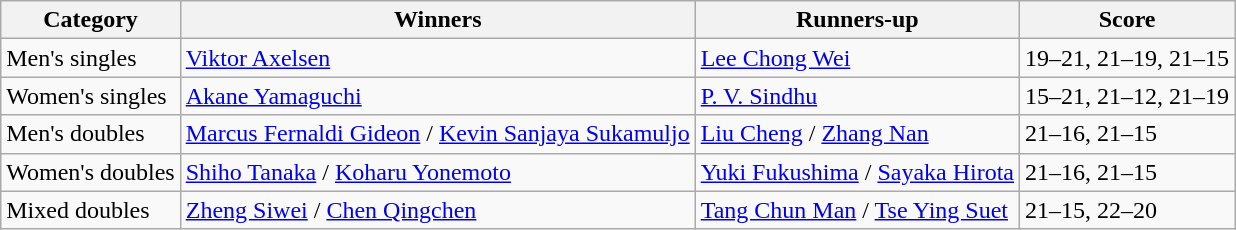<table class=wikitable style="white-space:nowrap;">
<tr>
<th>Category</th>
<th>Winners</th>
<th>Runners-up</th>
<th>Score</th>
</tr>
<tr>
<td>Men's singles</td>
<td> <a href='#'>Viktor Axelsen</a></td>
<td> <a href='#'>Lee Chong Wei</a></td>
<td>19–21, 21–19, 21–15</td>
</tr>
<tr>
<td>Women's singles</td>
<td> <a href='#'>Akane Yamaguchi</a></td>
<td> <a href='#'>P. V. Sindhu</a></td>
<td>15–21, 21–12, 21–19</td>
</tr>
<tr>
<td>Men's doubles</td>
<td> <a href='#'>Marcus Fernaldi Gideon</a> / <a href='#'>Kevin Sanjaya Sukamuljo</a></td>
<td> <a href='#'>Liu Cheng</a> / <a href='#'>Zhang Nan</a></td>
<td>21–16, 21–15</td>
</tr>
<tr>
<td>Women's doubles</td>
<td> <a href='#'>Shiho Tanaka</a> / <a href='#'>Koharu Yonemoto</a></td>
<td> <a href='#'>Yuki Fukushima</a> / <a href='#'>Sayaka Hirota</a></td>
<td>21–16, 21–15</td>
</tr>
<tr>
<td>Mixed doubles</td>
<td> <a href='#'>Zheng Siwei</a> / <a href='#'>Chen Qingchen</a></td>
<td> <a href='#'>Tang Chun Man</a> / <a href='#'>Tse Ying Suet</a></td>
<td>21–15, 22–20</td>
</tr>
</table>
